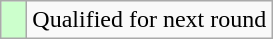<table class="wikitable">
<tr>
<td style="width:10px; background:#cfc"></td>
<td>Qualified for next round</td>
</tr>
</table>
